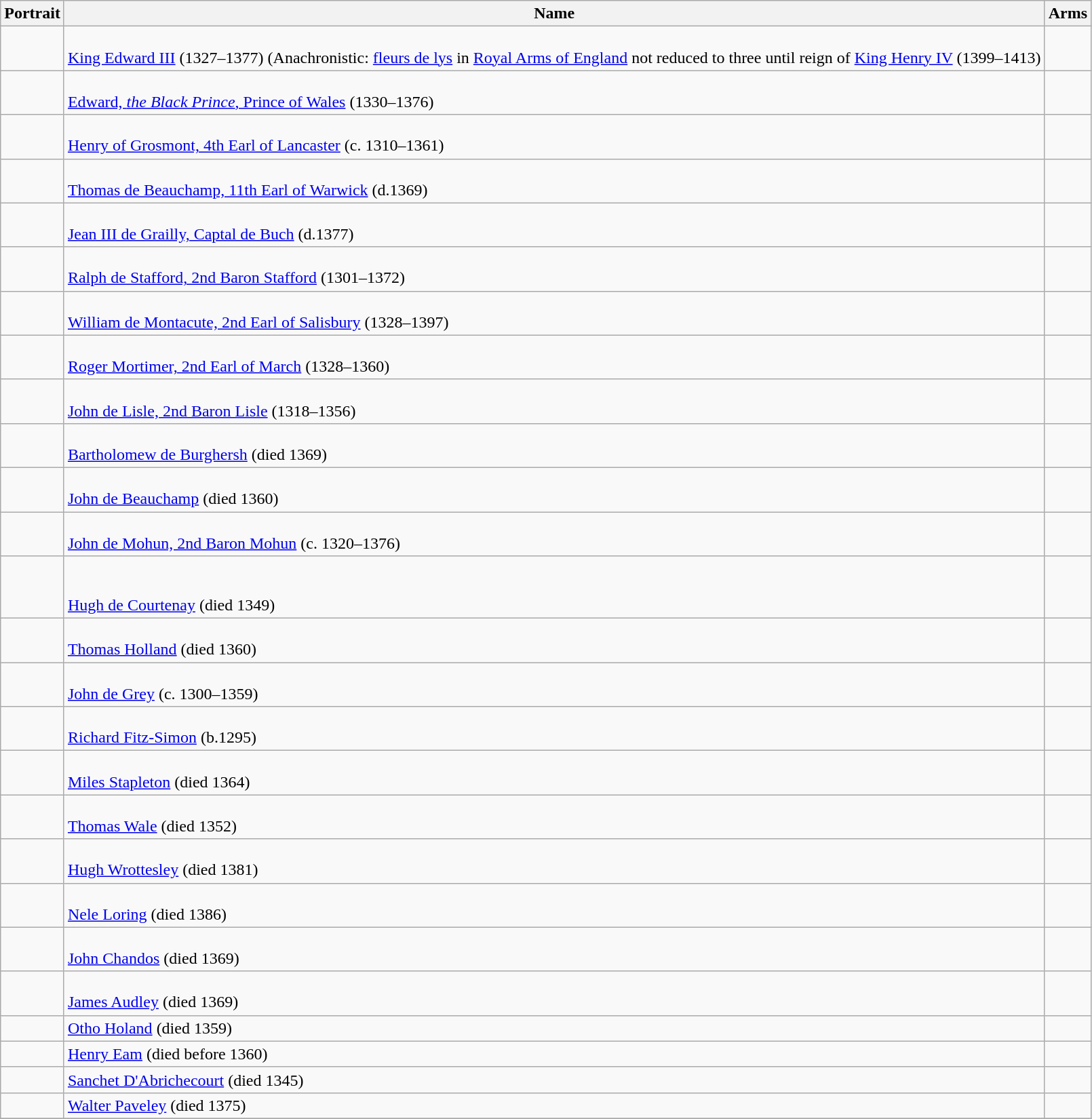<table class="wikitable">
<tr>
<th>Portrait</th>
<th>Name</th>
<th>Arms</th>
</tr>
<tr>
<td align="center"></td>
<td><br> <a href='#'>King Edward III</a> (1327–1377) (Anachronistic: <a href='#'>fleurs de lys</a> in <a href='#'>Royal Arms of England</a> not reduced to three until reign of <a href='#'>King Henry IV</a> (1399–1413)</td>
<td></td>
</tr>
<tr>
<td align="center"></td>
<td><br><a href='#'>Edward, <em>the Black Prince</em>, Prince of Wales</a> (1330–1376)</td>
<td></td>
</tr>
<tr>
<td align="center"></td>
<td><br> <a href='#'>Henry of Grosmont, 4th Earl of Lancaster</a> (c. 1310–1361)</td>
<td></td>
</tr>
<tr>
<td align="center"></td>
<td><br> <a href='#'>Thomas de Beauchamp, 11th Earl of Warwick</a> (d.1369)</td>
<td></td>
</tr>
<tr>
<td align="center"></td>
<td><br><a href='#'>Jean III de Grailly, Captal de Buch</a> (d.1377)</td>
<td></td>
</tr>
<tr>
<td align="center"></td>
<td><br><a href='#'>Ralph de Stafford, 2nd Baron Stafford</a> (1301–1372)</td>
<td></td>
</tr>
<tr>
<td align="center"></td>
<td><br><a href='#'>William de Montacute, 2nd Earl of Salisbury</a> (1328–1397)</td>
<td></td>
</tr>
<tr>
<td align="center"></td>
<td><br><a href='#'>Roger Mortimer, 2nd Earl of March</a> (1328–1360)</td>
<td></td>
</tr>
<tr>
<td align="center"></td>
<td><br><a href='#'>John de Lisle, 2nd Baron Lisle</a> (1318–1356)</td>
<td></td>
</tr>
<tr>
<td align="center"></td>
<td><br><a href='#'>Bartholomew de Burghersh</a> (died 1369)</td>
<td></td>
</tr>
<tr>
<td align="center"></td>
<td><br><a href='#'>John de Beauchamp</a> (died 1360)</td>
<td></td>
</tr>
<tr>
<td align="center"></td>
<td><br><a href='#'>John de Mohun, 2nd Baron Mohun</a> (c. 1320–1376)</td>
<td></td>
</tr>
<tr>
<td align="center"></td>
<td><br><br><a href='#'>Hugh de Courtenay</a> (died 1349)</td>
<td></td>
</tr>
<tr>
<td align="center"></td>
<td><br><a href='#'>Thomas Holland</a> (died 1360)</td>
<td></td>
</tr>
<tr>
<td align="center"></td>
<td><br><a href='#'>John de Grey</a> (c. 1300–1359)</td>
<td></td>
</tr>
<tr>
<td align="center"></td>
<td><br><a href='#'>Richard Fitz-Simon</a> (b.1295)</td>
<td></td>
</tr>
<tr>
<td align="center"></td>
<td><br><a href='#'>Miles Stapleton</a> (died 1364)</td>
<td></td>
</tr>
<tr>
<td align="center"></td>
<td><br><a href='#'>Thomas Wale</a> (died 1352)</td>
<td></td>
</tr>
<tr>
<td align="center"></td>
<td><br><a href='#'>Hugh Wrottesley</a> (died 1381)</td>
<td></td>
</tr>
<tr>
<td align="center"></td>
<td><br><a href='#'>Nele Loring</a> (died 1386)</td>
<td></td>
</tr>
<tr>
<td align="center"></td>
<td><br><a href='#'>John Chandos</a> (died 1369)</td>
<td></td>
</tr>
<tr>
<td align="center"></td>
<td><br><a href='#'>James Audley</a> (died 1369)</td>
<td></td>
</tr>
<tr>
<td align="center"></td>
<td><a href='#'>Otho Holand</a> (died 1359)</td>
<td></td>
</tr>
<tr>
<td align="center"></td>
<td><a href='#'>Henry Eam</a> (died before 1360)</td>
<td></td>
</tr>
<tr>
<td align="center"></td>
<td><a href='#'>Sanchet D'Abrichecourt</a> (died 1345)</td>
<td></td>
</tr>
<tr>
<td align="center"></td>
<td><a href='#'>Walter Paveley</a> (died 1375)</td>
<td></td>
</tr>
<tr>
</tr>
</table>
